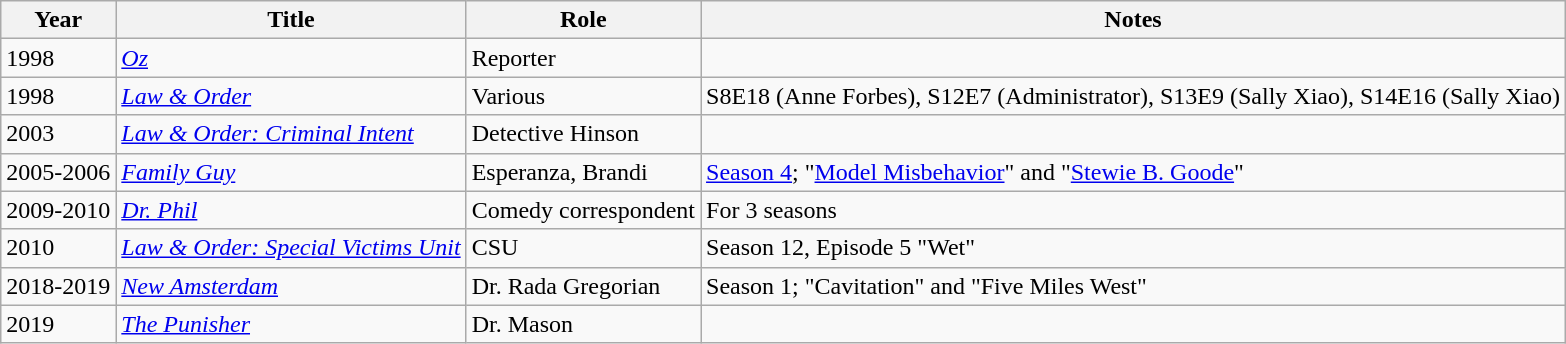<table class="wikitable sortable">
<tr>
<th>Year</th>
<th>Title</th>
<th>Role</th>
<th class="unsortable">Notes</th>
</tr>
<tr>
<td>1998</td>
<td><a href='#'><em>Oz</em></a></td>
<td>Reporter</td>
<td></td>
</tr>
<tr>
<td>1998</td>
<td><em><a href='#'>Law & Order</a></em></td>
<td>Various</td>
<td>S8E18 (Anne Forbes), S12E7 (Administrator), S13E9 (Sally Xiao), S14E16 (Sally Xiao)</td>
</tr>
<tr>
<td>2003</td>
<td><em><a href='#'>Law & Order: Criminal Intent</a></em></td>
<td>Detective Hinson</td>
<td></td>
</tr>
<tr>
<td>2005-2006</td>
<td><em><a href='#'>Family Guy</a></em></td>
<td>Esperanza, Brandi</td>
<td><a href='#'>Season 4</a>; "<a href='#'>Model Misbehavior</a>" and "<a href='#'>Stewie B. Goode</a>"</td>
</tr>
<tr>
<td>2009-2010</td>
<td><a href='#'><em>Dr. Phil</em></a></td>
<td>Comedy correspondent</td>
<td>For 3 seasons</td>
</tr>
<tr>
<td>2010</td>
<td><em><a href='#'>Law & Order: Special Victims Unit</a></em></td>
<td>CSU</td>
<td>Season 12, Episode 5 "Wet"</td>
</tr>
<tr>
<td>2018-2019</td>
<td><a href='#'><em>New Amsterdam</em></a></td>
<td>Dr. Rada Gregorian</td>
<td>Season 1; "Cavitation" and "Five Miles West"</td>
</tr>
<tr>
<td>2019</td>
<td><a href='#'><em>The Punisher</em></a></td>
<td>Dr. Mason</td>
<td></td>
</tr>
</table>
